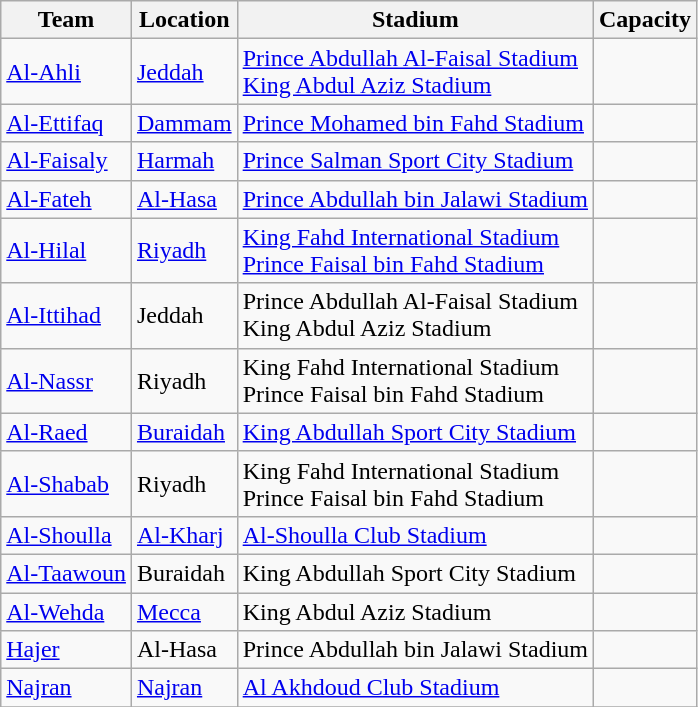<table class="wikitable sortable">
<tr>
<th>Team</th>
<th>Location</th>
<th>Stadium</th>
<th>Capacity</th>
</tr>
<tr>
<td><a href='#'>Al-Ahli</a></td>
<td><a href='#'>Jeddah</a></td>
<td><a href='#'>Prince Abdullah Al-Faisal Stadium</a><br><a href='#'>King Abdul Aziz Stadium</a></td>
<td style="text-align:center"><br></td>
</tr>
<tr>
<td><a href='#'>Al-Ettifaq</a></td>
<td><a href='#'>Dammam</a></td>
<td><a href='#'>Prince Mohamed bin Fahd Stadium</a></td>
<td style="text-align:center"></td>
</tr>
<tr>
<td><a href='#'>Al-Faisaly</a></td>
<td><a href='#'>Harmah</a></td>
<td><a href='#'>Prince Salman Sport City Stadium</a></td>
<td style="text-align:center"></td>
</tr>
<tr>
<td><a href='#'>Al-Fateh</a></td>
<td><a href='#'>Al-Hasa</a></td>
<td><a href='#'>Prince Abdullah bin Jalawi Stadium</a></td>
<td style="text-align:center"></td>
</tr>
<tr>
<td><a href='#'>Al-Hilal</a></td>
<td><a href='#'>Riyadh</a></td>
<td><a href='#'>King Fahd International Stadium</a><br><a href='#'>Prince Faisal bin Fahd Stadium</a></td>
<td style="text-align:center"><br></td>
</tr>
<tr>
<td><a href='#'>Al-Ittihad</a></td>
<td>Jeddah</td>
<td>Prince Abdullah Al-Faisal Stadium<br>King Abdul Aziz Stadium</td>
<td style="text-align:center"><br></td>
</tr>
<tr>
<td><a href='#'>Al-Nassr</a></td>
<td>Riyadh</td>
<td>King Fahd International Stadium<br>Prince Faisal bin Fahd Stadium</td>
<td style="text-align:center"><br></td>
</tr>
<tr>
<td><a href='#'>Al-Raed</a></td>
<td><a href='#'>Buraidah</a></td>
<td><a href='#'>King Abdullah Sport City Stadium</a></td>
<td style="text-align:center"></td>
</tr>
<tr>
<td><a href='#'>Al-Shabab</a></td>
<td>Riyadh</td>
<td>King Fahd International Stadium<br>Prince Faisal bin Fahd Stadium</td>
<td style="text-align:center"><br></td>
</tr>
<tr>
<td><a href='#'>Al-Shoulla</a></td>
<td><a href='#'>Al-Kharj</a></td>
<td><a href='#'>Al-Shoulla Club Stadium</a></td>
<td style="text-align:center"></td>
</tr>
<tr>
<td><a href='#'>Al-Taawoun</a></td>
<td>Buraidah</td>
<td>King Abdullah Sport City Stadium</td>
<td style="text-align:center"></td>
</tr>
<tr>
<td><a href='#'>Al-Wehda</a></td>
<td><a href='#'>Mecca</a></td>
<td>King Abdul Aziz Stadium</td>
<td style="text-align:center"></td>
</tr>
<tr>
<td><a href='#'>Hajer</a></td>
<td>Al-Hasa</td>
<td>Prince Abdullah bin Jalawi Stadium</td>
<td style="text-align:center"></td>
</tr>
<tr>
<td><a href='#'>Najran</a></td>
<td><a href='#'>Najran</a></td>
<td><a href='#'>Al Akhdoud Club Stadium</a></td>
<td style="text-align:center"></td>
</tr>
<tr>
</tr>
</table>
